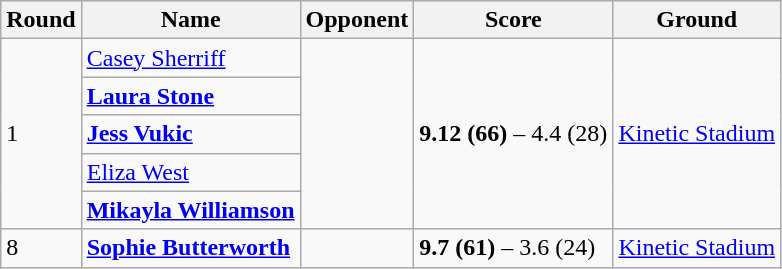<table class="wikitable">
<tr>
<th>Round</th>
<th>Name</th>
<th>Opponent</th>
<th>Score</th>
<th>Ground</th>
</tr>
<tr>
<td rowspan="5">1</td>
<td><a href='#'>Casey Sherriff</a></td>
<td rowspan="5"></td>
<td rowspan="5"><strong>9.12 (66)</strong> – 4.4 (28)</td>
<td rowspan="5"><a href='#'>Kinetic Stadium</a></td>
</tr>
<tr>
<td><strong><a href='#'>Laura Stone</a></strong></td>
</tr>
<tr>
<td><strong><a href='#'>Jess Vukic</a></strong></td>
</tr>
<tr>
<td><a href='#'>Eliza West</a></td>
</tr>
<tr>
<td><strong><a href='#'>Mikayla Williamson</a></strong></td>
</tr>
<tr>
<td>8</td>
<td><strong><a href='#'>Sophie Butterworth</a></strong></td>
<td></td>
<td><strong>9.7 (61)</strong> – 3.6 (24)</td>
<td><a href='#'>Kinetic Stadium</a></td>
</tr>
</table>
